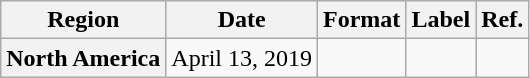<table class="wikitable plainrowheaders">
<tr>
<th scope="col">Region</th>
<th scope="col">Date</th>
<th scope="col">Format</th>
<th scope="col">Label</th>
<th scope="col">Ref.</th>
</tr>
<tr>
<th scope="row">North America</th>
<td>April 13, 2019</td>
<td></td>
<td></td>
<td></td>
</tr>
</table>
